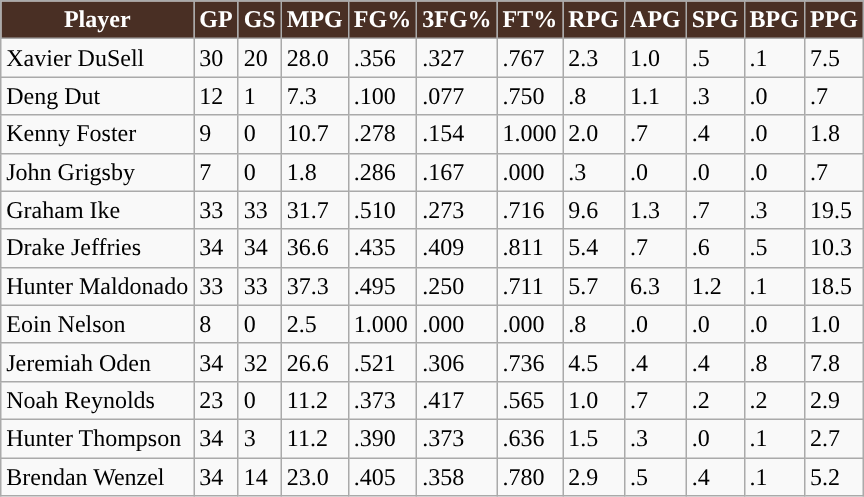<table class="wikitable sortable">
<tr>
<th style="background:#492f24; color:white">Player</th>
<th style="background:#492f24; color:white">GP</th>
<th style="background:#492f24; color:white">GS</th>
<th style="background:#492f24; color:white">MPG</th>
<th style="background:#492f24; color:white">FG%</th>
<th style="background:#492f24; color:white">3FG%</th>
<th style="background:#492f24; color:white">FT%</th>
<th style="background:#492f24; color:white;">RPG</th>
<th style="background:#492f24; color:white;">APG</th>
<th style="background:#492f24; color:white;">SPG</th>
<th style="background:#492f24; color:white;">BPG</th>
<th style="background:#492f24; color:white;">PPG</th>
</tr>
<tr>
<td>Xavier DuSell</td>
<td>30</td>
<td>20</td>
<td>28.0</td>
<td>.356</td>
<td>.327</td>
<td>.767</td>
<td>2.3</td>
<td>1.0</td>
<td>.5</td>
<td>.1</td>
<td>7.5</td>
</tr>
<tr>
<td>Deng Dut</td>
<td>12</td>
<td>1</td>
<td>7.3</td>
<td>.100</td>
<td>.077</td>
<td>.750</td>
<td>.8</td>
<td>1.1</td>
<td>.3</td>
<td>.0</td>
<td>.7</td>
</tr>
<tr>
<td>Kenny Foster</td>
<td>9</td>
<td>0</td>
<td>10.7</td>
<td>.278</td>
<td>.154</td>
<td>1.000</td>
<td>2.0</td>
<td>.7</td>
<td>.4</td>
<td>.0</td>
<td>1.8</td>
</tr>
<tr>
<td>John Grigsby</td>
<td>7</td>
<td>0</td>
<td>1.8</td>
<td>.286</td>
<td>.167</td>
<td>.000</td>
<td>.3</td>
<td>.0</td>
<td>.0</td>
<td>.0</td>
<td>.7</td>
</tr>
<tr>
<td>Graham Ike</td>
<td>33</td>
<td>33</td>
<td>31.7</td>
<td>.510</td>
<td>.273</td>
<td>.716</td>
<td>9.6</td>
<td>1.3</td>
<td>.7</td>
<td>.3</td>
<td>19.5</td>
</tr>
<tr>
<td>Drake Jeffries</td>
<td>34</td>
<td>34</td>
<td>36.6</td>
<td>.435</td>
<td>.409</td>
<td>.811</td>
<td>5.4</td>
<td>.7</td>
<td>.6</td>
<td>.5</td>
<td>10.3</td>
</tr>
<tr>
<td>Hunter Maldonado</td>
<td>33</td>
<td>33</td>
<td>37.3</td>
<td>.495</td>
<td>.250</td>
<td>.711</td>
<td>5.7</td>
<td>6.3</td>
<td>1.2</td>
<td>.1</td>
<td>18.5</td>
</tr>
<tr>
<td>Eoin Nelson</td>
<td>8</td>
<td>0</td>
<td>2.5</td>
<td>1.000</td>
<td>.000</td>
<td>.000</td>
<td>.8</td>
<td>.0</td>
<td>.0</td>
<td>.0</td>
<td>1.0</td>
</tr>
<tr>
<td>Jeremiah Oden</td>
<td>34</td>
<td>32</td>
<td>26.6</td>
<td>.521</td>
<td>.306</td>
<td>.736</td>
<td>4.5</td>
<td>.4</td>
<td>.4</td>
<td>.8</td>
<td>7.8</td>
</tr>
<tr>
<td>Noah Reynolds</td>
<td>23</td>
<td>0</td>
<td>11.2</td>
<td>.373</td>
<td>.417</td>
<td>.565</td>
<td>1.0</td>
<td>.7</td>
<td>.2</td>
<td>.2</td>
<td>2.9</td>
</tr>
<tr>
<td>Hunter Thompson</td>
<td>34</td>
<td>3</td>
<td>11.2</td>
<td>.390</td>
<td>.373</td>
<td>.636</td>
<td>1.5</td>
<td>.3</td>
<td>.0</td>
<td>.1</td>
<td>2.7</td>
</tr>
<tr>
<td>Brendan Wenzel</td>
<td>34</td>
<td>14</td>
<td>23.0</td>
<td>.405</td>
<td>.358</td>
<td>.780</td>
<td>2.9</td>
<td>.5</td>
<td>.4</td>
<td>.1</td>
<td>5.2</td>
</tr>
</table>
